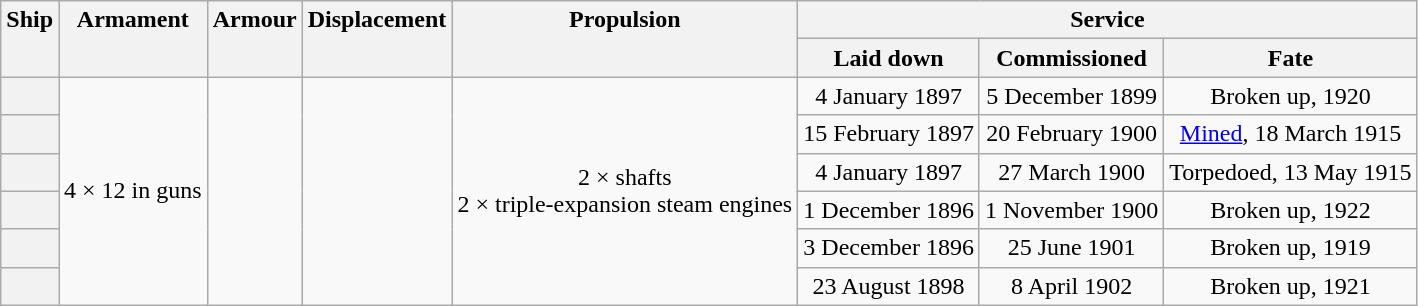<table class="wikitable plainrowheaders" style="text-align: center;">
<tr valign="top">
<th scope="col" rowspan="2">Ship</th>
<th scope="col" rowspan="2">Armament</th>
<th scope="col" rowspan="2">Armour</th>
<th scope="col" rowspan="2">Displacement</th>
<th scope="col" rowspan="2">Propulsion</th>
<th scope="col" colspan="3">Service</th>
</tr>
<tr valign="top">
<th scope="col">Laid down</th>
<th scope="col">Commissioned</th>
<th scope="col">Fate</th>
</tr>
<tr valign="center">
<th scope="row"></th>
<td rowspan="6">4 × 12 in guns</td>
<td rowspan="6"></td>
<td rowspan="6"></td>
<td rowspan="6">2 × shafts<br>2 × triple-expansion steam engines<br></td>
<td>4 January 1897</td>
<td>5 December 1899</td>
<td>Broken up, 1920</td>
</tr>
<tr valign="top">
<th scope="row"></th>
<td>15 February 1897</td>
<td>20 February 1900</td>
<td><a href='#'>Mined</a>, 18 March 1915</td>
</tr>
<tr valign="top">
<th scope="row"></th>
<td>4 January 1897</td>
<td>27 March 1900</td>
<td>Torpedoed, 13 May 1915</td>
</tr>
<tr valign="top">
<th scope="row"></th>
<td>1 December 1896</td>
<td>1 November 1900</td>
<td>Broken up, 1922</td>
</tr>
<tr valign="top">
<th scope="row"></th>
<td>3 December 1896</td>
<td>25 June 1901</td>
<td>Broken up, 1919</td>
</tr>
<tr valign="top">
<th scope="row"></th>
<td>23 August 1898</td>
<td>8 April 1902</td>
<td>Broken up, 1921</td>
</tr>
</table>
